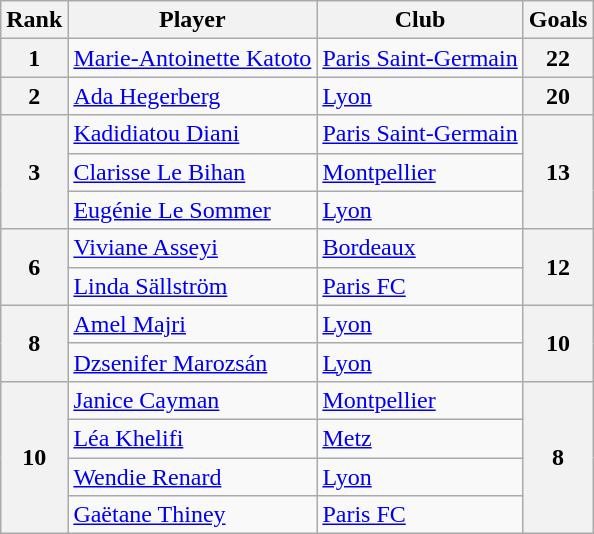<table class="wikitable" style="text-align:center">
<tr>
<th>Rank</th>
<th>Player</th>
<th>Club</th>
<th>Goals</th>
</tr>
<tr>
<th>1</th>
<td align="left"> <a href='#'>Marie-Antoinette Katoto</a></td>
<td align="left"><a href='#'>Paris Saint-Germain</a></td>
<th>22</th>
</tr>
<tr>
<th>2</th>
<td align="left"> <a href='#'>Ada Hegerberg</a></td>
<td align="left"><a href='#'>Lyon</a></td>
<th>20</th>
</tr>
<tr>
<th rowspan=3>3</th>
<td align="left"> <a href='#'>Kadidiatou Diani</a></td>
<td align="left"><a href='#'>Paris Saint-Germain</a></td>
<th rowspan=3>13</th>
</tr>
<tr>
<td align="left"> <a href='#'>Clarisse Le Bihan</a></td>
<td align="left"><a href='#'>Montpellier</a></td>
</tr>
<tr>
<td align="left"> <a href='#'>Eugénie Le Sommer</a></td>
<td align="left"><a href='#'>Lyon</a></td>
</tr>
<tr>
<th rowspan=2>6</th>
<td align="left"> <a href='#'>Viviane Asseyi</a></td>
<td align="left"><a href='#'>Bordeaux</a></td>
<th rowspan=2>12</th>
</tr>
<tr>
<td align="left"> <a href='#'>Linda Sällström</a></td>
<td align="left"><a href='#'>Paris FC</a></td>
</tr>
<tr>
<th rowspan=2>8</th>
<td align="left"> <a href='#'>Amel Majri</a></td>
<td align="left"><a href='#'>Lyon</a></td>
<th rowspan=2>10</th>
</tr>
<tr>
<td align="left"> <a href='#'>Dzsenifer Marozsán</a></td>
<td align="left"><a href='#'>Lyon</a></td>
</tr>
<tr>
<th rowspan=4>10</th>
<td align="left"> <a href='#'>Janice Cayman</a></td>
<td align="left"><a href='#'>Montpellier</a></td>
<th rowspan=4>8</th>
</tr>
<tr>
<td align="left"> <a href='#'>Léa Khelifi</a></td>
<td align="left"><a href='#'>Metz</a></td>
</tr>
<tr>
<td align="left"> <a href='#'>Wendie Renard</a></td>
<td align="left"><a href='#'>Lyon</a></td>
</tr>
<tr>
<td align="left"> <a href='#'>Gaëtane Thiney</a></td>
<td align="left"><a href='#'>Paris FC</a></td>
</tr>
</table>
